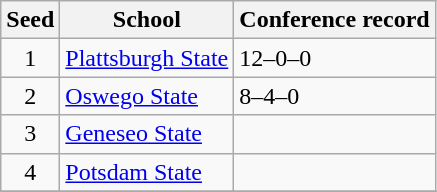<table class="wikitable">
<tr>
<th>Seed</th>
<th>School</th>
<th>Conference record</th>
</tr>
<tr>
<td align=center>1</td>
<td><a href='#'>Plattsburgh State</a></td>
<td>12–0–0</td>
</tr>
<tr>
<td align=center>2</td>
<td><a href='#'>Oswego State</a></td>
<td>8–4–0</td>
</tr>
<tr>
<td align=center>3</td>
<td><a href='#'>Geneseo State</a></td>
<td></td>
</tr>
<tr>
<td align=center>4</td>
<td><a href='#'>Potsdam State</a></td>
<td></td>
</tr>
<tr>
</tr>
</table>
